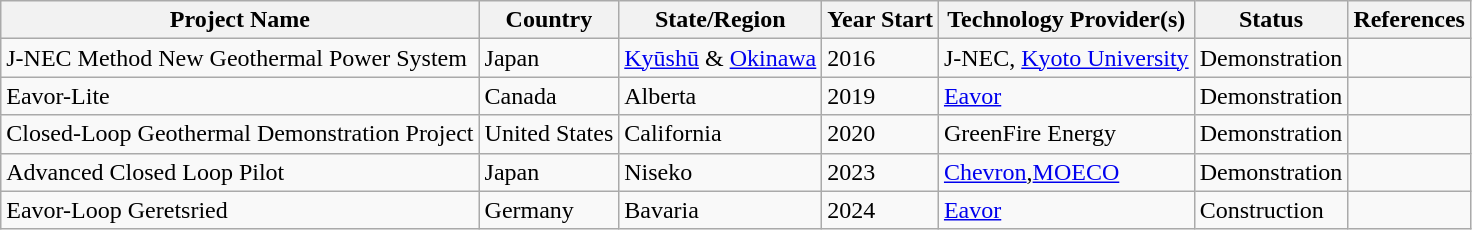<table class="wikitable sortable">
<tr>
<th>Project Name</th>
<th>Country</th>
<th>State/Region</th>
<th>Year Start</th>
<th>Technology Provider(s)</th>
<th>Status</th>
<th>References</th>
</tr>
<tr>
<td>J-NEC Method New Geothermal Power System</td>
<td>Japan</td>
<td><a href='#'>Kyūshū</a> & <a href='#'>Okinawa</a></td>
<td>2016</td>
<td>J-NEC, <a href='#'>Kyoto University</a></td>
<td>Demonstration</td>
<td></td>
</tr>
<tr>
<td>Eavor-Lite</td>
<td>Canada</td>
<td>Alberta</td>
<td>2019</td>
<td><a href='#'>Eavor</a></td>
<td>Demonstration</td>
<td></td>
</tr>
<tr>
<td>Closed-Loop Geothermal Demonstration Project</td>
<td>United States</td>
<td>California</td>
<td>2020</td>
<td>GreenFire Energy</td>
<td>Demonstration</td>
<td></td>
</tr>
<tr>
<td>Advanced Closed Loop Pilot</td>
<td>Japan</td>
<td>Niseko</td>
<td>2023</td>
<td><a href='#'>Chevron</a>,<a href='#'>MOECO</a></td>
<td>Demonstration</td>
<td></td>
</tr>
<tr>
<td>Eavor-Loop Geretsried</td>
<td>Germany</td>
<td>Bavaria</td>
<td>2024</td>
<td><a href='#'>Eavor</a></td>
<td>Construction</td>
<td></td>
</tr>
</table>
